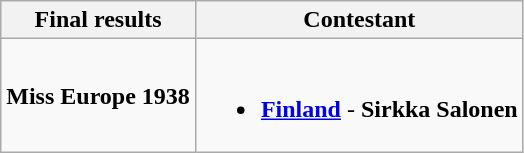<table class="wikitable">
<tr>
<th>Final results</th>
<th>Contestant</th>
</tr>
<tr>
<td><strong>Miss Europe 1938</strong></td>
<td><br><ul><li><strong> <a href='#'>Finland</a></strong> - <strong>Sirkka Salonen</strong></li></ul></td>
</tr>
</table>
